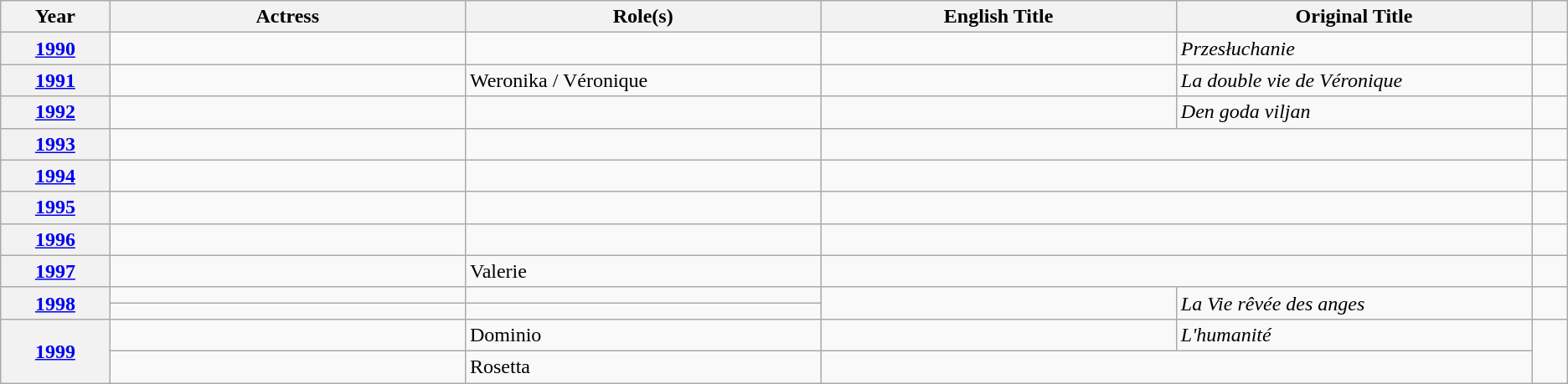<table class="wikitable unsortable">
<tr>
<th scope="col" style="width:3%;">Year</th>
<th scope="col" style="width:10%;">Actress</th>
<th scope="col" style="width:10%;">Role(s)</th>
<th scope="col" style="width:10%;">English Title</th>
<th scope="col" style="width:10%;">Original Title</th>
<th scope="col" style="width:1%;" class="unsortable"></th>
</tr>
<tr>
<th style="text-align:center;"><a href='#'>1990</a></th>
<td></td>
<td></td>
<td></td>
<td><em>Przesłuchanie</em></td>
<td style="text-align:center;"></td>
</tr>
<tr>
<th style="text-align:center;"><a href='#'>1991</a></th>
<td></td>
<td>Weronika / Véronique</td>
<td></td>
<td><em>La double vie de Véronique</em></td>
<td style="text-align:center;"></td>
</tr>
<tr>
<th style="text-align:center;"><a href='#'>1992</a></th>
<td></td>
<td></td>
<td></td>
<td><em>Den goda viljan</em></td>
<td style="text-align:center;"></td>
</tr>
<tr>
<th style="text-align:center;"><a href='#'>1993</a></th>
<td></td>
<td></td>
<td colspan="2"></td>
<td style="text-align:center;"></td>
</tr>
<tr>
<th style="text-align:center;"><a href='#'>1994</a></th>
<td></td>
<td></td>
<td colspan="2"></td>
<td style="text-align:center;"></td>
</tr>
<tr>
<th style="text-align:center;"><a href='#'>1995</a></th>
<td></td>
<td></td>
<td colspan="2"></td>
<td style="text-align:center;"></td>
</tr>
<tr>
<th style="text-align:center;"><a href='#'>1996</a></th>
<td></td>
<td></td>
<td colspan="2"></td>
<td style="text-align:center;"></td>
</tr>
<tr>
<th style="text-align:center;"><a href='#'>1997</a></th>
<td></td>
<td>Valerie</td>
<td colspan="2"></td>
<td style="text-align:center;"></td>
</tr>
<tr>
<th rowspan="2" style="text-align:center;"><a href='#'>1998</a></th>
<td></td>
<td></td>
<td rowspan="2"></td>
<td rowspan="2"><em> La Vie rêvée des anges</em></td>
<td rowspan="2" style="text-align:center;"></td>
</tr>
<tr>
<td></td>
<td></td>
</tr>
<tr>
<th rowspan="2" style="text-align:center;"><a href='#'>1999</a></th>
<td></td>
<td>Dominio</td>
<td></td>
<td><em>L'humanité</em></td>
<td rowspan="2" style="text-align:center;"></td>
</tr>
<tr>
<td></td>
<td>Rosetta</td>
<td colspan="2"></td>
</tr>
</table>
